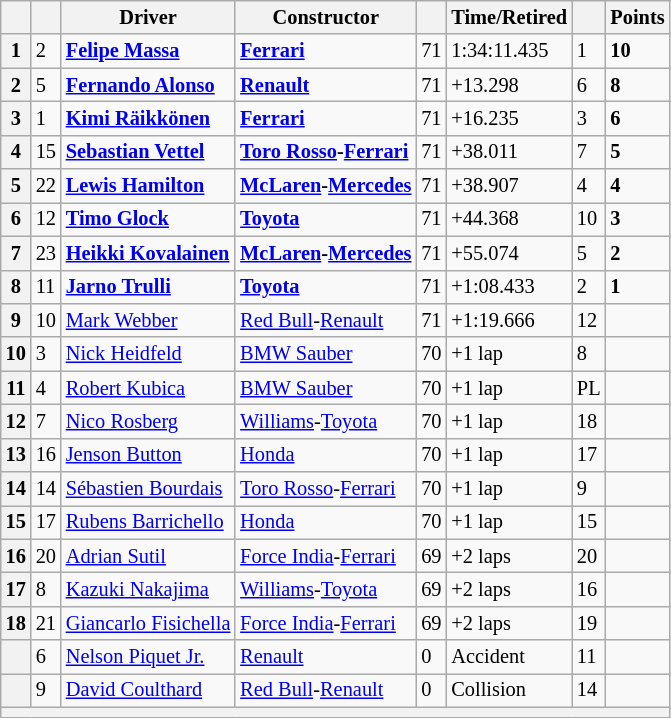<table class="wikitable" style="font-size:85%">
<tr>
<th scope="col"></th>
<th scope="col"></th>
<th scope="col">Driver</th>
<th scope="col">Constructor</th>
<th scope="col"></th>
<th scope="col">Time/Retired</th>
<th scope="col"></th>
<th scope="col">Points</th>
</tr>
<tr>
<th scope="col">1</th>
<td>2</td>
<td> <strong><a href='#'>Felipe Massa</a></strong></td>
<td><strong><a href='#'>Ferrari</a></strong></td>
<td>71</td>
<td>1:34:11.435</td>
<td>1</td>
<td><strong>10</strong></td>
</tr>
<tr>
<th scope="col">2</th>
<td>5</td>
<td> <strong><a href='#'>Fernando Alonso</a></strong></td>
<td><strong><a href='#'>Renault</a></strong></td>
<td>71</td>
<td>+13.298</td>
<td>6</td>
<td><strong>8</strong></td>
</tr>
<tr>
<th scope="col">3</th>
<td>1</td>
<td> <strong><a href='#'>Kimi Räikkönen</a></strong></td>
<td><strong><a href='#'>Ferrari</a></strong></td>
<td>71</td>
<td>+16.235</td>
<td>3</td>
<td><strong>6</strong></td>
</tr>
<tr>
<th scope="col">4</th>
<td>15</td>
<td> <strong><a href='#'>Sebastian Vettel</a></strong></td>
<td><strong><a href='#'>Toro Rosso</a>-<a href='#'>Ferrari</a></strong></td>
<td>71</td>
<td>+38.011</td>
<td>7</td>
<td><strong>5</strong></td>
</tr>
<tr>
<th scope="col">5</th>
<td>22</td>
<td> <strong><a href='#'>Lewis Hamilton</a></strong></td>
<td><strong><a href='#'>McLaren</a>-<a href='#'>Mercedes</a></strong></td>
<td>71</td>
<td>+38.907</td>
<td>4</td>
<td><strong>4</strong></td>
</tr>
<tr>
<th scope="col">6</th>
<td>12</td>
<td> <strong><a href='#'>Timo Glock</a></strong></td>
<td><strong><a href='#'>Toyota</a></strong></td>
<td>71</td>
<td>+44.368</td>
<td>10</td>
<td><strong>3</strong></td>
</tr>
<tr>
<th scope="col">7</th>
<td>23</td>
<td> <strong><a href='#'>Heikki Kovalainen</a></strong></td>
<td><strong><a href='#'>McLaren</a>-<a href='#'>Mercedes</a></strong></td>
<td>71</td>
<td>+55.074</td>
<td>5</td>
<td><strong>2</strong></td>
</tr>
<tr>
<th scope="col">8</th>
<td>11</td>
<td> <strong><a href='#'>Jarno Trulli</a></strong></td>
<td><strong><a href='#'>Toyota</a></strong></td>
<td>71</td>
<td>+1:08.433</td>
<td>2</td>
<td><strong>1</strong></td>
</tr>
<tr>
<th scope="col">9</th>
<td>10</td>
<td> <a href='#'>Mark Webber</a></td>
<td><a href='#'>Red Bull</a>-<a href='#'>Renault</a></td>
<td>71</td>
<td>+1:19.666</td>
<td>12</td>
<td></td>
</tr>
<tr>
<th scope="col">10</th>
<td>3</td>
<td> <a href='#'>Nick Heidfeld</a></td>
<td><a href='#'>BMW Sauber</a></td>
<td>70</td>
<td>+1 lap</td>
<td>8</td>
<td></td>
</tr>
<tr>
<th scope="col">11</th>
<td>4</td>
<td> <a href='#'>Robert Kubica</a></td>
<td><a href='#'>BMW Sauber</a></td>
<td>70</td>
<td>+1 lap</td>
<td>PL</td>
<td></td>
</tr>
<tr>
<th scope="col">12</th>
<td>7</td>
<td> <a href='#'>Nico Rosberg</a></td>
<td><a href='#'>Williams</a>-<a href='#'>Toyota</a></td>
<td>70</td>
<td>+1 lap</td>
<td>18</td>
<td></td>
</tr>
<tr>
<th scope="col">13</th>
<td>16</td>
<td> <a href='#'>Jenson Button</a></td>
<td><a href='#'>Honda</a></td>
<td>70</td>
<td>+1 lap</td>
<td>17</td>
<td></td>
</tr>
<tr>
<th scope="col">14</th>
<td>14</td>
<td> <a href='#'>Sébastien Bourdais</a></td>
<td><a href='#'>Toro Rosso</a>-<a href='#'>Ferrari</a></td>
<td>70</td>
<td>+1 lap</td>
<td>9</td>
<td></td>
</tr>
<tr>
<th scope="col">15</th>
<td>17</td>
<td> <a href='#'>Rubens Barrichello</a></td>
<td><a href='#'>Honda</a></td>
<td>70</td>
<td>+1 lap</td>
<td>15</td>
<td></td>
</tr>
<tr>
<th scope="col">16</th>
<td>20</td>
<td> <a href='#'>Adrian Sutil</a></td>
<td><a href='#'>Force India</a>-<a href='#'>Ferrari</a></td>
<td>69</td>
<td>+2 laps</td>
<td>20</td>
<td></td>
</tr>
<tr>
<th scope="col">17</th>
<td>8</td>
<td> <a href='#'>Kazuki Nakajima</a></td>
<td><a href='#'>Williams</a>-<a href='#'>Toyota</a></td>
<td>69</td>
<td>+2 laps</td>
<td>16</td>
<td></td>
</tr>
<tr>
<th scope="col">18</th>
<td>21</td>
<td> <a href='#'>Giancarlo Fisichella</a></td>
<td><a href='#'>Force India</a>-<a href='#'>Ferrari</a></td>
<td>69</td>
<td>+2 laps</td>
<td>19</td>
<td></td>
</tr>
<tr>
<th scope="col"></th>
<td>6</td>
<td> <a href='#'>Nelson Piquet Jr.</a></td>
<td><a href='#'>Renault</a></td>
<td>0</td>
<td>Accident</td>
<td>11</td>
<td></td>
</tr>
<tr>
<th scope="col"></th>
<td>9</td>
<td> <a href='#'>David Coulthard</a></td>
<td><a href='#'>Red Bull</a>-<a href='#'>Renault</a></td>
<td>0</td>
<td>Collision</td>
<td>14</td>
<td></td>
</tr>
<tr>
<th colspan="8"></th>
</tr>
</table>
